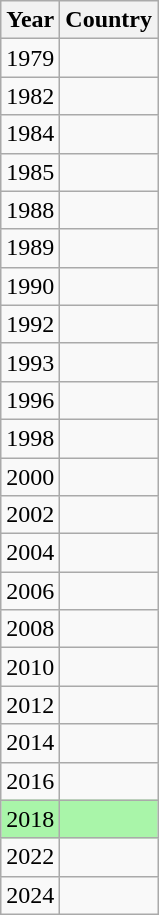<table class="wikitable sortable">
<tr>
<th>Year</th>
<th>Country</th>
</tr>
<tr>
<td>1979</td>
<td></td>
</tr>
<tr>
<td>1982</td>
<td></td>
</tr>
<tr>
<td>1984</td>
<td></td>
</tr>
<tr>
<td>1985</td>
<td></td>
</tr>
<tr>
<td>1988</td>
<td></td>
</tr>
<tr>
<td>1989</td>
<td></td>
</tr>
<tr>
<td>1990</td>
<td></td>
</tr>
<tr>
<td>1992</td>
<td></td>
</tr>
<tr>
<td>1993</td>
<td></td>
</tr>
<tr>
<td>1996</td>
<td></td>
</tr>
<tr>
<td>1998</td>
<td></td>
</tr>
<tr>
<td>2000</td>
<td></td>
</tr>
<tr>
<td>2002</td>
<td></td>
</tr>
<tr>
<td>2004</td>
<td></td>
</tr>
<tr>
<td>2006</td>
<td></td>
</tr>
<tr>
<td>2008</td>
<td></td>
</tr>
<tr>
<td>2010</td>
<td></td>
</tr>
<tr>
<td>2012</td>
<td></td>
</tr>
<tr>
<td>2014</td>
<td></td>
</tr>
<tr>
<td>2016</td>
<td></td>
</tr>
<tr bgcolor=#A9F5A9>
<td>2018</td>
<td></td>
</tr>
<tr>
<td>2022</td>
<td></td>
</tr>
<tr>
<td>2024</td>
<td></td>
</tr>
</table>
